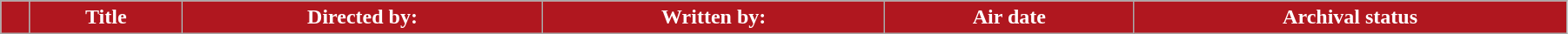<table class=wikitable style=width:95%; background:#FFFFFF>
<tr style=color:#FFFFFF>
<th style=background:#B0171F; width:20px></th>
<th style=background:#B0171F>Title</th>
<th style=background:#B0171F>Directed by:</th>
<th style=background:#B0171F>Written by:</th>
<th style=background:#B0171F>Air date</th>
<th style=background:#B0171F>Archival status<br>














</th>
</tr>
</table>
